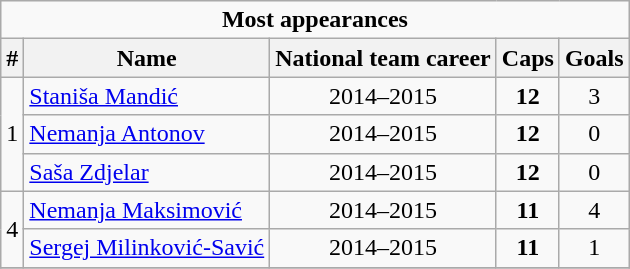<table class="wikitable sortable" style="text-align:center;">
<tr>
<td class="unsortable" colspan=5><strong>Most appearances</strong> </td>
</tr>
<tr>
<th>#</th>
<th class="unsortable">Name</th>
<th class="unsortable">National team career</th>
<th>Caps</th>
<th>Goals</th>
</tr>
<tr>
<td rowspan="3">1</td>
<td style="text-align: left;"><a href='#'>Staniša Mandić</a></td>
<td>2014–2015</td>
<td><strong>12</strong></td>
<td>3</td>
</tr>
<tr>
<td style="text-align: left;"><a href='#'>Nemanja Antonov</a></td>
<td>2014–2015</td>
<td><strong>12</strong></td>
<td>0</td>
</tr>
<tr>
<td style="text-align: left;"><a href='#'>Saša Zdjelar</a></td>
<td>2014–2015</td>
<td><strong>12</strong></td>
<td>0</td>
</tr>
<tr>
<td rowspan="2">4</td>
<td style="text-align: left;"><a href='#'>Nemanja Maksimović</a></td>
<td>2014–2015</td>
<td><strong>11</strong></td>
<td>4</td>
</tr>
<tr>
<td align="left"><a href='#'>Sergej Milinković-Savić</a></td>
<td>2014–2015</td>
<td><strong>11</strong></td>
<td>1</td>
</tr>
<tr>
</tr>
</table>
